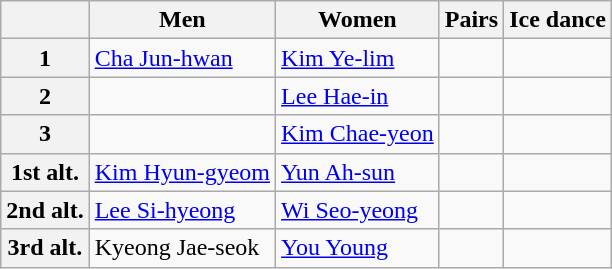<table class="wikitable">
<tr>
<th></th>
<th>Men</th>
<th>Women</th>
<th>Pairs</th>
<th>Ice dance</th>
</tr>
<tr>
<th>1</th>
<td><a href='#'>Cha Jun-hwan</a></td>
<td><a href='#'>Kim Ye-lim</a></td>
<td></td>
<td></td>
</tr>
<tr>
<th>2</th>
<td></td>
<td><a href='#'>Lee Hae-in</a></td>
<td></td>
<td></td>
</tr>
<tr>
<th>3</th>
<td></td>
<td><a href='#'>Kim Chae-yeon</a></td>
<td></td>
<td></td>
</tr>
<tr>
<th>1st alt.</th>
<td><a href='#'>Kim Hyun-gyeom</a></td>
<td><a href='#'>Yun Ah-sun</a></td>
<td></td>
<td></td>
</tr>
<tr>
<th>2nd alt.</th>
<td><a href='#'>Lee Si-hyeong</a></td>
<td><a href='#'>Wi Seo-yeong</a></td>
<td></td>
<td></td>
</tr>
<tr>
<th>3rd alt.</th>
<td>Kyeong Jae-seok</td>
<td><a href='#'>You Young</a></td>
<td></td>
<td></td>
</tr>
</table>
